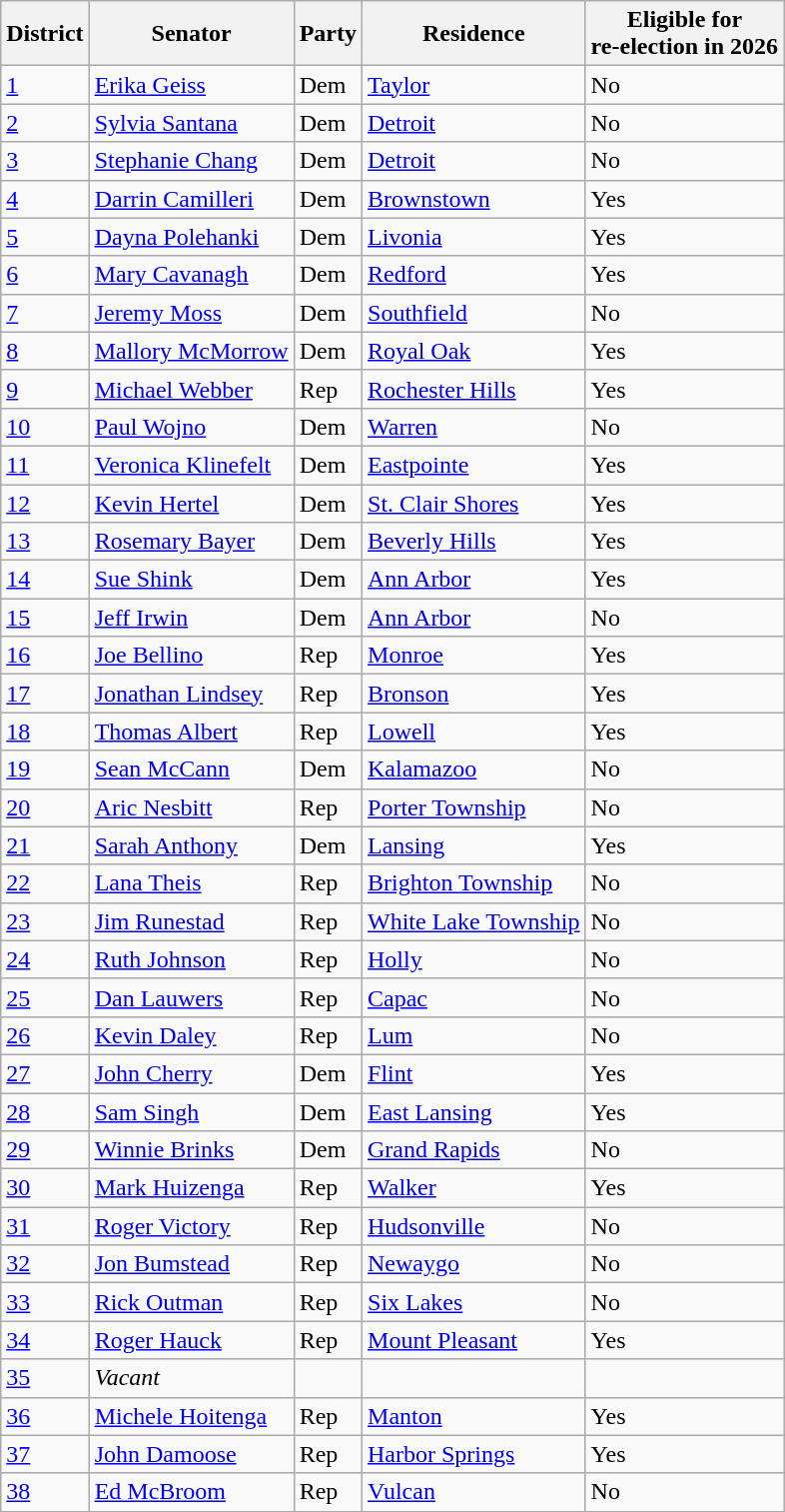<table class="wikitable sortable">
<tr>
<th>District</th>
<th>Senator</th>
<th>Party</th>
<th>Residence</th>
<th>Eligible for<br>re-election in 2026</th>
</tr>
<tr>
<td><a href='#'>1</a></td>
<td><a href='#'>Erika Geiss</a></td>
<td>Dem</td>
<td><a href='#'>Taylor</a></td>
<td>No</td>
</tr>
<tr>
<td><a href='#'>2</a></td>
<td><a href='#'>Sylvia Santana</a></td>
<td>Dem</td>
<td><a href='#'>Detroit</a></td>
<td>No</td>
</tr>
<tr>
<td><a href='#'>3</a></td>
<td><a href='#'>Stephanie Chang</a></td>
<td>Dem</td>
<td><a href='#'>Detroit</a></td>
<td>No</td>
</tr>
<tr>
<td><a href='#'>4</a></td>
<td><a href='#'>Darrin Camilleri</a></td>
<td>Dem</td>
<td><a href='#'>Brownstown</a></td>
<td>Yes</td>
</tr>
<tr>
<td><a href='#'>5</a></td>
<td><a href='#'>Dayna Polehanki</a></td>
<td>Dem</td>
<td><a href='#'>Livonia</a></td>
<td>Yes</td>
</tr>
<tr>
<td><a href='#'>6</a></td>
<td><a href='#'>Mary Cavanagh</a></td>
<td>Dem</td>
<td><a href='#'>Redford</a></td>
<td>Yes</td>
</tr>
<tr>
<td><a href='#'>7</a></td>
<td><a href='#'>Jeremy Moss</a></td>
<td>Dem</td>
<td><a href='#'>Southfield</a></td>
<td>No</td>
</tr>
<tr>
<td><a href='#'>8</a></td>
<td><a href='#'>Mallory McMorrow</a></td>
<td>Dem</td>
<td><a href='#'>Royal Oak</a></td>
<td>Yes</td>
</tr>
<tr>
<td><a href='#'>9</a></td>
<td><a href='#'>Michael Webber</a></td>
<td>Rep</td>
<td><a href='#'>Rochester Hills</a></td>
<td>Yes</td>
</tr>
<tr>
<td><a href='#'>10</a></td>
<td><a href='#'>Paul Wojno</a></td>
<td>Dem</td>
<td><a href='#'>Warren</a></td>
<td>No</td>
</tr>
<tr>
<td><a href='#'>11</a></td>
<td><a href='#'>Veronica Klinefelt</a></td>
<td>Dem</td>
<td><a href='#'>Eastpointe</a></td>
<td>Yes</td>
</tr>
<tr>
<td><a href='#'>12</a></td>
<td><a href='#'>Kevin Hertel</a></td>
<td>Dem</td>
<td><a href='#'>St. Clair Shores</a></td>
<td>Yes</td>
</tr>
<tr>
<td><a href='#'>13</a></td>
<td><a href='#'>Rosemary Bayer</a></td>
<td>Dem</td>
<td><a href='#'>Beverly Hills</a></td>
<td>Yes</td>
</tr>
<tr>
<td><a href='#'>14</a></td>
<td><a href='#'>Sue Shink</a></td>
<td>Dem</td>
<td><a href='#'>Ann Arbor</a></td>
<td>Yes</td>
</tr>
<tr>
<td><a href='#'>15</a></td>
<td><a href='#'>Jeff Irwin</a></td>
<td>Dem</td>
<td><a href='#'>Ann Arbor</a></td>
<td>No</td>
</tr>
<tr>
<td><a href='#'>16</a></td>
<td><a href='#'>Joe Bellino</a></td>
<td>Rep</td>
<td><a href='#'>Monroe</a></td>
<td>Yes</td>
</tr>
<tr>
<td><a href='#'>17</a></td>
<td><a href='#'>Jonathan Lindsey</a></td>
<td>Rep</td>
<td><a href='#'>Bronson</a></td>
<td>Yes</td>
</tr>
<tr>
<td><a href='#'>18</a></td>
<td><a href='#'>Thomas Albert</a></td>
<td>Rep</td>
<td><a href='#'>Lowell</a></td>
<td>Yes</td>
</tr>
<tr>
<td><a href='#'>19</a></td>
<td><a href='#'>Sean McCann</a></td>
<td>Dem</td>
<td><a href='#'>Kalamazoo</a></td>
<td>No</td>
</tr>
<tr>
<td><a href='#'>20</a></td>
<td><a href='#'>Aric Nesbitt</a></td>
<td>Rep</td>
<td><a href='#'>Porter Township</a></td>
<td>No</td>
</tr>
<tr>
<td><a href='#'>21</a></td>
<td><a href='#'>Sarah Anthony</a></td>
<td>Dem</td>
<td><a href='#'>Lansing</a></td>
<td>Yes</td>
</tr>
<tr>
<td><a href='#'>22</a></td>
<td><a href='#'>Lana Theis</a></td>
<td>Rep</td>
<td><a href='#'>Brighton Township</a></td>
<td>No</td>
</tr>
<tr>
<td><a href='#'>23</a></td>
<td><a href='#'>Jim Runestad</a></td>
<td>Rep</td>
<td><a href='#'>White Lake Township</a></td>
<td>No</td>
</tr>
<tr>
<td><a href='#'>24</a></td>
<td><a href='#'>Ruth Johnson</a></td>
<td>Rep</td>
<td><a href='#'>Holly</a></td>
<td>No</td>
</tr>
<tr>
<td><a href='#'>25</a></td>
<td><a href='#'>Dan Lauwers</a></td>
<td>Rep</td>
<td><a href='#'>Capac</a></td>
<td>No</td>
</tr>
<tr>
<td><a href='#'>26</a></td>
<td><a href='#'>Kevin Daley</a></td>
<td>Rep</td>
<td><a href='#'>Lum</a></td>
<td>No</td>
</tr>
<tr>
<td><a href='#'>27</a></td>
<td><a href='#'>John Cherry</a></td>
<td>Dem</td>
<td><a href='#'>Flint</a></td>
<td>Yes</td>
</tr>
<tr>
<td><a href='#'>28</a></td>
<td><a href='#'>Sam Singh</a></td>
<td>Dem</td>
<td><a href='#'>East Lansing</a></td>
<td>Yes</td>
</tr>
<tr>
<td><a href='#'>29</a></td>
<td><a href='#'>Winnie Brinks</a></td>
<td>Dem</td>
<td><a href='#'>Grand Rapids</a></td>
<td>No</td>
</tr>
<tr>
<td><a href='#'>30</a></td>
<td><a href='#'>Mark Huizenga</a></td>
<td>Rep</td>
<td><a href='#'>Walker</a></td>
<td>Yes</td>
</tr>
<tr>
<td><a href='#'>31</a></td>
<td><a href='#'>Roger Victory</a></td>
<td>Rep</td>
<td><a href='#'>Hudsonville</a></td>
<td>No</td>
</tr>
<tr>
<td><a href='#'>32</a></td>
<td><a href='#'>Jon Bumstead</a></td>
<td>Rep</td>
<td><a href='#'>Newaygo</a></td>
<td>No</td>
</tr>
<tr>
<td><a href='#'>33</a></td>
<td><a href='#'>Rick Outman</a></td>
<td>Rep</td>
<td><a href='#'>Six Lakes</a></td>
<td>No</td>
</tr>
<tr>
<td><a href='#'>34</a></td>
<td><a href='#'>Roger Hauck</a></td>
<td>Rep</td>
<td><a href='#'>Mount Pleasant</a></td>
<td>Yes</td>
</tr>
<tr>
<td><a href='#'>35</a></td>
<td><em>Vacant</em></td>
<td></td>
<td></td>
<td></td>
</tr>
<tr>
<td><a href='#'>36</a></td>
<td><a href='#'>Michele Hoitenga</a></td>
<td>Rep</td>
<td><a href='#'>Manton</a></td>
<td>Yes</td>
</tr>
<tr>
<td><a href='#'>37</a></td>
<td><a href='#'>John Damoose</a></td>
<td>Rep</td>
<td><a href='#'>Harbor Springs</a></td>
<td>Yes</td>
</tr>
<tr>
<td><a href='#'>38</a></td>
<td><a href='#'>Ed McBroom</a></td>
<td>Rep</td>
<td><a href='#'>Vulcan</a></td>
<td>No</td>
</tr>
<tr>
</tr>
</table>
